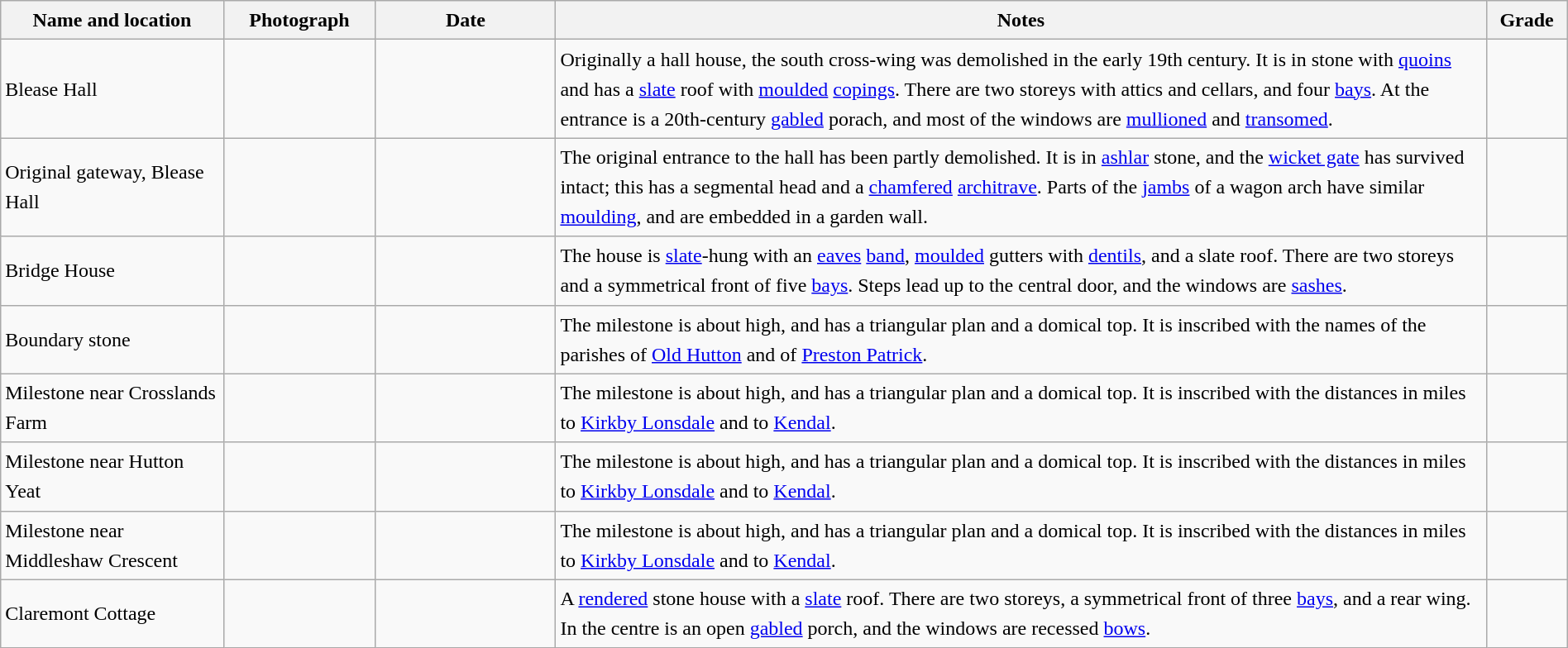<table class="wikitable sortable plainrowheaders" style="width:100%; border:0; text-align:left; line-height:150%;">
<tr>
<th scope="col"  style="width:150px">Name and location</th>
<th scope="col"  style="width:100px" class="unsortable">Photograph</th>
<th scope="col"  style="width:120px">Date</th>
<th scope="col"  style="width:650px" class="unsortable">Notes</th>
<th scope="col"  style="width:50px">Grade</th>
</tr>
<tr>
<td>Blease Hall<br><small></small></td>
<td></td>
<td align="center"></td>
<td>Originally a hall house, the south cross-wing was demolished in the early 19th century.  It is in stone with <a href='#'>quoins</a> and has a <a href='#'>slate</a> roof with <a href='#'>moulded</a> <a href='#'>copings</a>.  There are two storeys with attics and cellars, and four <a href='#'>bays</a>.  At the entrance is a 20th-century <a href='#'>gabled</a> porach, and most of the windows are <a href='#'>mullioned</a> and <a href='#'>transomed</a>.</td>
<td align="center" ></td>
</tr>
<tr>
<td>Original gateway, Blease Hall<br><small></small></td>
<td></td>
<td align="center"></td>
<td>The original entrance to the hall has been partly demolished.  It is in <a href='#'>ashlar</a> stone, and the <a href='#'>wicket gate</a> has survived intact; this has a segmental head and a <a href='#'>chamfered</a> <a href='#'>architrave</a>.  Parts of the <a href='#'>jambs</a> of a wagon arch have similar <a href='#'>moulding</a>, and are embedded in a garden wall.</td>
<td align="center" ></td>
</tr>
<tr>
<td>Bridge House<br><small></small></td>
<td></td>
<td align="center"></td>
<td>The house is <a href='#'>slate</a>-hung with an <a href='#'>eaves</a> <a href='#'>band</a>, <a href='#'>moulded</a> gutters with <a href='#'>dentils</a>, and a slate roof.  There are two storeys and a symmetrical front of five <a href='#'>bays</a>.  Steps lead up to the central door, and the windows are <a href='#'>sashes</a>.</td>
<td align="center" ></td>
</tr>
<tr>
<td>Boundary stone<br><small></small></td>
<td></td>
<td align="center"></td>
<td>The milestone is about  high, and has a triangular plan and a domical top.  It is inscribed with the names of the parishes of <a href='#'>Old Hutton</a> and of <a href='#'>Preston Patrick</a>.</td>
<td align="center" ></td>
</tr>
<tr>
<td>Milestone near Crosslands Farm<br><small></small></td>
<td></td>
<td align="center"></td>
<td>The milestone is about  high, and has a triangular plan and a domical top.  It is inscribed with the distances in miles to <a href='#'>Kirkby Lonsdale</a> and to <a href='#'>Kendal</a>.</td>
<td align="center" ></td>
</tr>
<tr>
<td>Milestone near Hutton Yeat<br><small></small></td>
<td></td>
<td align="center"></td>
<td>The milestone is about  high, and has a triangular plan and a domical top.  It is inscribed with the distances in miles to <a href='#'>Kirkby Lonsdale</a> and to <a href='#'>Kendal</a>.</td>
<td align="center" ></td>
</tr>
<tr>
<td>Milestone near Middleshaw Crescent<br><small></small></td>
<td></td>
<td align="center"></td>
<td>The milestone is about  high, and has a triangular plan and a domical top.  It is inscribed with the distances in miles to <a href='#'>Kirkby Lonsdale</a> and to <a href='#'>Kendal</a>.</td>
<td align="center" ></td>
</tr>
<tr>
<td>Claremont Cottage<br><small></small></td>
<td></td>
<td align="center"></td>
<td>A <a href='#'>rendered</a> stone house with a <a href='#'>slate</a> roof.  There are two storeys, a symmetrical front of three <a href='#'>bays</a>, and a rear wing.  In the centre is an open <a href='#'>gabled</a> porch, and the windows are recessed <a href='#'>bows</a>.</td>
<td align="center" ></td>
</tr>
<tr>
</tr>
</table>
